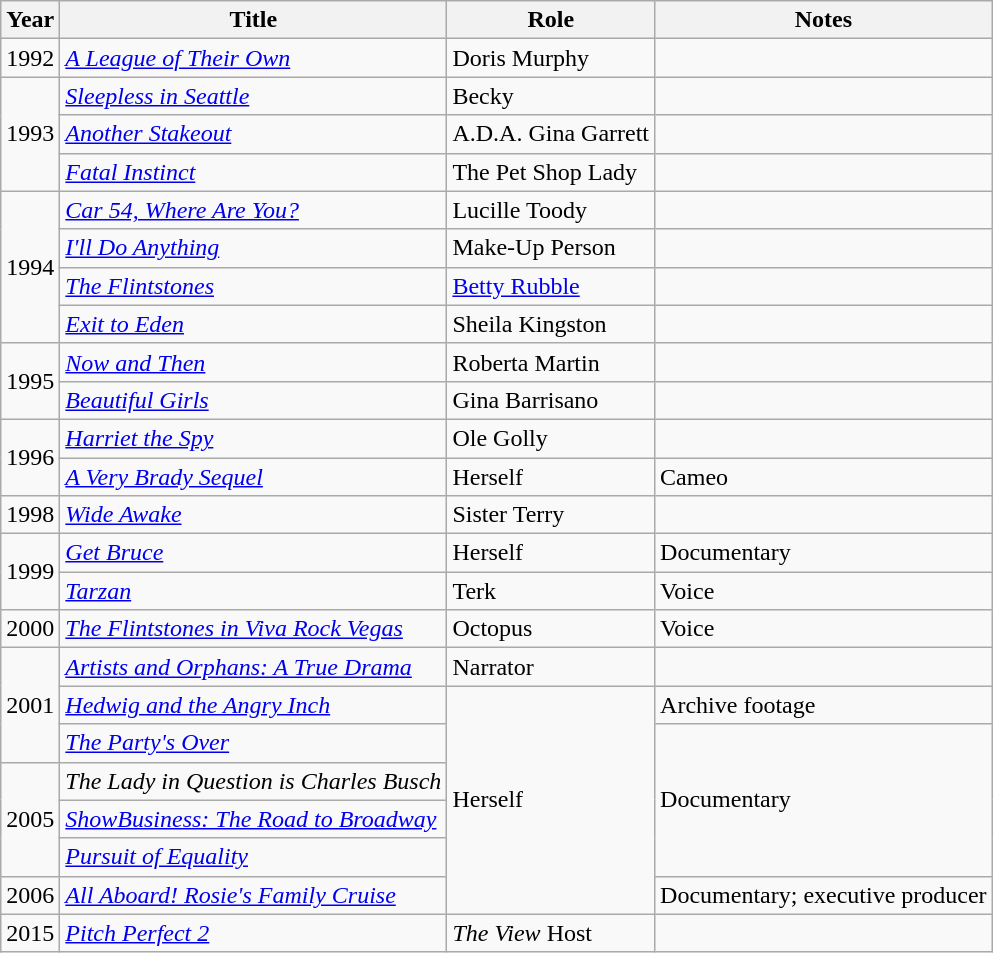<table class="wikitable sortable">
<tr>
<th>Year</th>
<th>Title</th>
<th>Role</th>
<th class="unsortable">Notes</th>
</tr>
<tr>
<td>1992</td>
<td><em><a href='#'>A League of Their Own</a></em></td>
<td>Doris Murphy</td>
<td></td>
</tr>
<tr>
<td rowspan=3>1993</td>
<td><em><a href='#'>Sleepless in Seattle</a></em></td>
<td>Becky</td>
<td></td>
</tr>
<tr>
<td><em><a href='#'>Another Stakeout</a></em></td>
<td>A.D.A. Gina Garrett</td>
<td></td>
</tr>
<tr>
<td><em><a href='#'>Fatal Instinct</a></em></td>
<td>The Pet Shop Lady</td>
<td></td>
</tr>
<tr>
<td rowspan=4>1994</td>
<td><em><a href='#'>Car 54, Where Are You?</a></em></td>
<td>Lucille Toody</td>
<td></td>
</tr>
<tr>
<td><em><a href='#'>I'll Do Anything</a></em></td>
<td>Make-Up Person</td>
<td></td>
</tr>
<tr>
<td><em><a href='#'>The Flintstones</a></em></td>
<td><a href='#'>Betty Rubble</a></td>
<td></td>
</tr>
<tr>
<td><em><a href='#'>Exit to Eden</a></em></td>
<td>Sheila Kingston</td>
<td></td>
</tr>
<tr>
<td rowspan=2>1995</td>
<td><em><a href='#'>Now and Then</a></em></td>
<td>Roberta Martin</td>
<td></td>
</tr>
<tr>
<td><em><a href='#'>Beautiful Girls</a></em></td>
<td>Gina Barrisano</td>
<td></td>
</tr>
<tr>
<td rowspan=2>1996</td>
<td><em><a href='#'>Harriet the Spy</a></em></td>
<td>Ole Golly</td>
<td></td>
</tr>
<tr>
<td><em><a href='#'>A Very Brady Sequel</a></em></td>
<td>Herself</td>
<td>Cameo</td>
</tr>
<tr>
<td>1998</td>
<td><em><a href='#'>Wide Awake</a></em></td>
<td>Sister Terry</td>
<td></td>
</tr>
<tr>
<td rowspan=2>1999</td>
<td><em><a href='#'>Get Bruce</a></em></td>
<td>Herself</td>
<td>Documentary</td>
</tr>
<tr>
<td><em><a href='#'>Tarzan</a></em></td>
<td>Terk</td>
<td>Voice</td>
</tr>
<tr>
<td>2000</td>
<td><em><a href='#'>The Flintstones in Viva Rock Vegas</a></em></td>
<td>Octopus</td>
<td>Voice</td>
</tr>
<tr>
<td rowspan=3>2001</td>
<td><em><a href='#'>Artists and Orphans: A True Drama</a></em></td>
<td>Narrator</td>
<td></td>
</tr>
<tr>
<td><em><a href='#'>Hedwig and the Angry Inch</a></em></td>
<td rowspan=6>Herself</td>
<td>Archive footage</td>
</tr>
<tr>
<td><em><a href='#'>The Party's Over</a></em></td>
<td rowspan=4>Documentary</td>
</tr>
<tr>
<td rowspan=3>2005</td>
<td><em>The Lady in Question is Charles Busch</em></td>
</tr>
<tr>
<td><em><a href='#'>ShowBusiness: The Road to Broadway</a></em></td>
</tr>
<tr>
<td><em><a href='#'>Pursuit of Equality</a></em></td>
</tr>
<tr>
<td>2006</td>
<td><em><a href='#'>All Aboard! Rosie's Family Cruise</a></em></td>
<td>Documentary; executive producer</td>
</tr>
<tr>
<td>2015</td>
<td><em><a href='#'>Pitch Perfect 2</a></em></td>
<td><em>The View</em> Host</td>
<td></td>
</tr>
</table>
